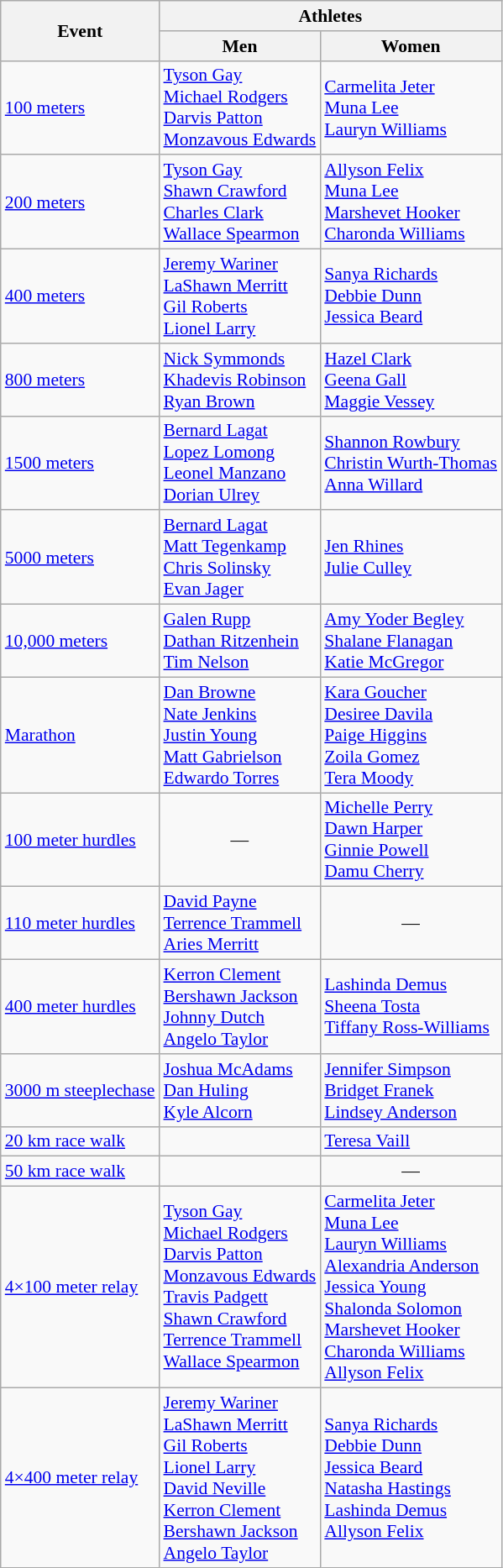<table class=wikitable style="font-size:90%">
<tr>
<th rowspan=2>Event</th>
<th colspan=2>Athletes</th>
</tr>
<tr>
<th>Men</th>
<th>Women</th>
</tr>
<tr>
<td><a href='#'>100 meters</a></td>
<td><a href='#'>Tyson Gay</a><br> <a href='#'>Michael Rodgers</a><br> <a href='#'>Darvis Patton</a><br> <a href='#'>Monzavous Edwards</a></td>
<td><a href='#'>Carmelita Jeter</a><br> <a href='#'>Muna Lee</a><br> <a href='#'>Lauryn Williams</a></td>
</tr>
<tr>
<td><a href='#'>200 meters</a></td>
<td><a href='#'>Tyson Gay</a><br> <a href='#'>Shawn Crawford</a><br> <a href='#'>Charles Clark</a><br> <a href='#'>Wallace Spearmon</a></td>
<td><a href='#'>Allyson Felix</a><br> <a href='#'>Muna Lee</a><br><a href='#'>Marshevet Hooker</a><br> <a href='#'>Charonda Williams</a></td>
</tr>
<tr>
<td><a href='#'>400 meters</a></td>
<td><a href='#'>Jeremy Wariner</a><br><a href='#'>LaShawn Merritt</a><br> <a href='#'>Gil Roberts</a><br> <a href='#'>Lionel Larry</a></td>
<td><a href='#'>Sanya Richards</a><br> <a href='#'>Debbie Dunn</a><br> <a href='#'>Jessica Beard</a></td>
</tr>
<tr>
<td><a href='#'>800 meters</a></td>
<td><a href='#'>Nick Symmonds</a><br> <a href='#'>Khadevis Robinson</a><br> <a href='#'>Ryan Brown</a></td>
<td><a href='#'>Hazel Clark</a><br><a href='#'>Geena Gall</a><br> <a href='#'>Maggie Vessey</a></td>
</tr>
<tr>
<td><a href='#'>1500 meters</a></td>
<td><a href='#'>Bernard Lagat</a><br> <a href='#'>Lopez Lomong</a><br> <a href='#'>Leonel Manzano</a><br> <a href='#'>Dorian Ulrey</a></td>
<td><a href='#'>Shannon Rowbury</a><br> <a href='#'>Christin Wurth-Thomas</a><br> <a href='#'>Anna Willard</a></td>
</tr>
<tr>
<td><a href='#'>5000 meters</a></td>
<td><a href='#'>Bernard Lagat</a><br> <a href='#'>Matt Tegenkamp</a><br> <a href='#'>Chris Solinsky</a><br> <a href='#'>Evan Jager</a></td>
<td><a href='#'>Jen Rhines</a><br> <a href='#'>Julie Culley</a></td>
</tr>
<tr>
<td><a href='#'>10,000 meters</a></td>
<td><a href='#'>Galen Rupp</a><br> <a href='#'>Dathan Ritzenhein</a><br> <a href='#'>Tim Nelson</a></td>
<td><a href='#'>Amy Yoder Begley</a><br> <a href='#'>Shalane Flanagan</a><br> <a href='#'>Katie McGregor</a></td>
</tr>
<tr>
<td><a href='#'>Marathon</a></td>
<td><a href='#'>Dan Browne</a><br> <a href='#'>Nate Jenkins</a><br> <a href='#'>Justin Young</a><br> <a href='#'>Matt Gabrielson</a><br> <a href='#'>Edwardo Torres</a></td>
<td><a href='#'>Kara Goucher</a><br> <a href='#'>Desiree Davila</a><br> <a href='#'>Paige Higgins</a><br> <a href='#'>Zoila Gomez</a><br> <a href='#'>Tera Moody</a></td>
</tr>
<tr>
<td><a href='#'>100 meter hurdles</a></td>
<td align=center>—</td>
<td><a href='#'>Michelle Perry</a><br> <a href='#'>Dawn Harper</a><br> <a href='#'>Ginnie Powell</a><br> <a href='#'>Damu Cherry</a></td>
</tr>
<tr>
<td><a href='#'>110 meter hurdles</a></td>
<td><a href='#'>David Payne</a><br> <a href='#'>Terrence Trammell</a><br> <a href='#'>Aries Merritt</a></td>
<td align=center>—</td>
</tr>
<tr>
<td><a href='#'>400 meter hurdles</a></td>
<td><a href='#'>Kerron Clement</a><br> <a href='#'>Bershawn Jackson</a><br><a href='#'>Johnny Dutch</a><br> <a href='#'>Angelo Taylor</a></td>
<td><a href='#'>Lashinda Demus</a><br> <a href='#'>Sheena Tosta</a><br> <a href='#'>Tiffany Ross-Williams</a></td>
</tr>
<tr>
<td><a href='#'>3000 m steeplechase</a></td>
<td><a href='#'>Joshua McAdams</a><br> <a href='#'>Dan Huling</a><br> <a href='#'>Kyle Alcorn</a></td>
<td><a href='#'>Jennifer Simpson</a><br> <a href='#'>Bridget Franek</a><br> <a href='#'>Lindsey Anderson</a></td>
</tr>
<tr>
<td><a href='#'>20 km race walk</a></td>
<td></td>
<td><a href='#'>Teresa Vaill</a></td>
</tr>
<tr>
<td><a href='#'>50 km race walk</a></td>
<td></td>
<td align=center>—</td>
</tr>
<tr>
<td><a href='#'>4×100 meter relay</a></td>
<td><a href='#'>Tyson Gay</a><br> <a href='#'>Michael Rodgers</a><br> <a href='#'>Darvis Patton</a><br> <a href='#'>Monzavous Edwards</a><br> <a href='#'>Travis Padgett</a><br> <a href='#'>Shawn Crawford</a><br> <a href='#'>Terrence Trammell</a><br> <a href='#'>Wallace Spearmon</a></td>
<td><a href='#'>Carmelita Jeter</a><br> <a href='#'>Muna Lee</a><br> <a href='#'>Lauryn Williams</a><br> <a href='#'>Alexandria Anderson</a><br> <a href='#'>Jessica Young</a><br> <a href='#'>Shalonda Solomon</a><br> <a href='#'>Marshevet Hooker</a><br> <a href='#'>Charonda Williams</a><br> <a href='#'>Allyson Felix</a></td>
</tr>
<tr>
<td><a href='#'>4×400 meter relay</a></td>
<td><a href='#'>Jeremy Wariner</a><br> <a href='#'>LaShawn Merritt</a><br> <a href='#'>Gil Roberts</a><br> <a href='#'>Lionel Larry</a><br> <a href='#'>David Neville</a><br> <a href='#'>Kerron Clement</a><br> <a href='#'>Bershawn Jackson</a><br> <a href='#'>Angelo Taylor</a></td>
<td><a href='#'>Sanya Richards</a><br><a href='#'>Debbie Dunn</a><br> <a href='#'>Jessica Beard</a><br> <a href='#'>Natasha Hastings</a><br> <a href='#'>Lashinda Demus</a><br> <a href='#'>Allyson Felix</a></td>
</tr>
</table>
